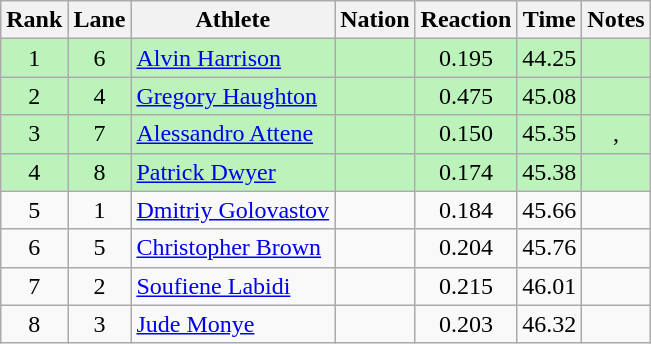<table class="wikitable sortable" style="text-align:center">
<tr>
<th>Rank</th>
<th>Lane</th>
<th>Athlete</th>
<th>Nation</th>
<th>Reaction</th>
<th>Time</th>
<th>Notes</th>
</tr>
<tr bgcolor = "bbf3bb">
<td align="center">1</td>
<td align="center">6</td>
<td align="left"><a href='#'>Alvin Harrison</a></td>
<td align="left"></td>
<td align="center">0.195</td>
<td align="center">44.25</td>
<td></td>
</tr>
<tr bgcolor = "bbf3bb">
<td align="center">2</td>
<td align="center">4</td>
<td align="left"><a href='#'>Gregory Haughton</a></td>
<td align="left"></td>
<td align="center">0.475</td>
<td align="center">45.08</td>
<td></td>
</tr>
<tr bgcolor = "bbf3bb">
<td align="center">3</td>
<td align="center">7</td>
<td align="left"><a href='#'>Alessandro Attene</a></td>
<td align="left"></td>
<td align="center">0.150</td>
<td align="center">45.35</td>
<td>, </td>
</tr>
<tr bgcolor = "bbf3bb">
<td align="center">4</td>
<td align="center">8</td>
<td align="left"><a href='#'>Patrick Dwyer</a></td>
<td align="left"></td>
<td align="center">0.174</td>
<td align="center">45.38</td>
<td></td>
</tr>
<tr>
<td align="center">5</td>
<td align="center">1</td>
<td align="left"><a href='#'>Dmitriy Golovastov</a></td>
<td align="left"></td>
<td align="center">0.184</td>
<td align="center">45.66</td>
<td align="center"></td>
</tr>
<tr>
<td align="center">6</td>
<td align="center">5</td>
<td align="left"><a href='#'>Christopher Brown</a></td>
<td align="left"></td>
<td align="center">0.204</td>
<td align="center">45.76</td>
<td align="center"></td>
</tr>
<tr>
<td align="center">7</td>
<td align="center">2</td>
<td align="left"><a href='#'>Soufiene Labidi</a></td>
<td align="left"></td>
<td align="center">0.215</td>
<td align="center">46.01</td>
<td align="center"></td>
</tr>
<tr>
<td align="center">8</td>
<td align="center">3</td>
<td align="left"><a href='#'>Jude Monye</a></td>
<td align="left"></td>
<td align="center">0.203</td>
<td align="center">46.32</td>
<td align="center"></td>
</tr>
</table>
